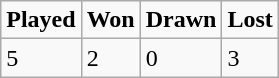<table class="wikitable">
<tr>
<td><strong>Played</strong></td>
<td><strong>Won</strong></td>
<td><strong>Drawn</strong></td>
<td><strong>Lost</strong></td>
</tr>
<tr>
<td>5</td>
<td>2</td>
<td>0</td>
<td>3</td>
</tr>
</table>
